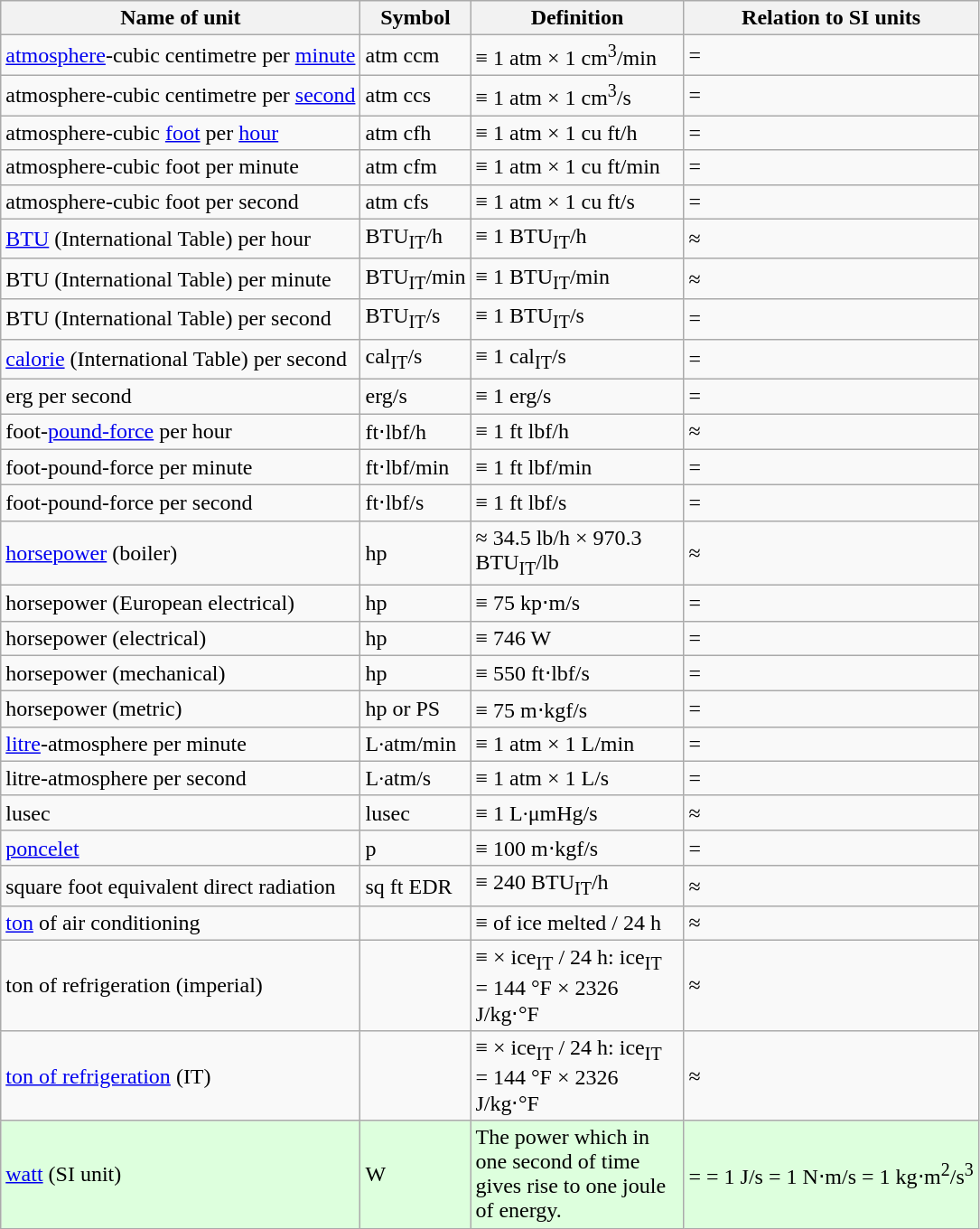<table class="wikitable">
<tr>
<th>Name of unit</th>
<th>Symbol</th>
<th width="150pt">Definition</th>
<th>Relation to SI units</th>
</tr>
<tr>
<td><a href='#'>atmosphere</a>-cubic centimetre per <a href='#'>minute</a></td>
<td>atm ccm</td>
<td>≡ 1 atm × 1 cm<sup>3</sup>/min</td>
<td>= </td>
</tr>
<tr>
<td>atmosphere-cubic centimetre per <a href='#'>second</a></td>
<td>atm ccs</td>
<td>≡ 1 atm × 1 cm<sup>3</sup>/s</td>
<td>= </td>
</tr>
<tr>
<td>atmosphere-cubic <a href='#'>foot</a> per <a href='#'>hour</a></td>
<td>atm cfh</td>
<td>≡ 1 atm × 1 cu ft/h</td>
<td>= </td>
</tr>
<tr>
<td>atmosphere-cubic foot per minute</td>
<td>atm cfm</td>
<td>≡ 1 atm × 1 cu ft/min</td>
<td>= </td>
</tr>
<tr>
<td>atmosphere-cubic foot per second</td>
<td>atm cfs</td>
<td>≡ 1 atm × 1 cu ft/s</td>
<td>= </td>
</tr>
<tr>
<td><a href='#'>BTU</a> (International Table) per hour</td>
<td>BTU<sub>IT</sub>/h</td>
<td>≡ 1 BTU<sub>IT</sub>/h</td>
<td>≈ </td>
</tr>
<tr>
<td>BTU (International Table) per minute</td>
<td>BTU<sub>IT</sub>/min</td>
<td>≡ 1 BTU<sub>IT</sub>/min</td>
<td>≈ </td>
</tr>
<tr>
<td>BTU (International Table) per second</td>
<td>BTU<sub>IT</sub>/s</td>
<td>≡ 1 BTU<sub>IT</sub>/s</td>
<td>= </td>
</tr>
<tr>
<td><a href='#'>calorie</a> (International Table) per second</td>
<td>cal<sub>IT</sub>/s</td>
<td>≡ 1 cal<sub>IT</sub>/s</td>
<td>= </td>
</tr>
<tr>
<td>erg per second</td>
<td>erg/s</td>
<td>≡ 1 erg/s</td>
<td>= </td>
</tr>
<tr>
<td>foot-<a href='#'>pound-force</a> per hour</td>
<td>ft⋅lbf/h</td>
<td>≡ 1 ft lbf/h</td>
<td>≈ </td>
</tr>
<tr>
<td>foot-pound-force per minute</td>
<td>ft⋅lbf/min</td>
<td>≡ 1 ft lbf/min</td>
<td>= </td>
</tr>
<tr>
<td>foot-pound-force per second</td>
<td>ft⋅lbf/s</td>
<td>≡ 1 ft lbf/s</td>
<td>= </td>
</tr>
<tr>
<td><a href='#'>horsepower</a> (boiler)</td>
<td>hp</td>
<td>≈ 34.5 lb/h × 970.3 BTU<sub>IT</sub>/lb</td>
<td>≈ </td>
</tr>
<tr>
<td>horsepower (European electrical)</td>
<td>hp</td>
<td>≡ 75 kp⋅m/s</td>
<td>= </td>
</tr>
<tr>
<td>horsepower (electrical)</td>
<td>hp</td>
<td>≡ 746 W</td>
<td>= </td>
</tr>
<tr>
<td>horsepower (mechanical)</td>
<td>hp</td>
<td>≡ 550 ft⋅lbf/s</td>
<td>= </td>
</tr>
<tr>
<td>horsepower (metric)</td>
<td>hp or PS</td>
<td>≡ 75 m⋅kgf/s</td>
<td>= </td>
</tr>
<tr>
<td><a href='#'>litre</a>-atmosphere per minute</td>
<td>L·atm/min</td>
<td>≡ 1 atm × 1 L/min</td>
<td>= </td>
</tr>
<tr>
<td>litre-atmosphere per second</td>
<td>L·atm/s</td>
<td>≡ 1 atm × 1 L/s</td>
<td>= </td>
</tr>
<tr>
<td>lusec</td>
<td>lusec</td>
<td>≡ 1 L·μmHg/s </td>
<td>≈ </td>
</tr>
<tr>
<td><a href='#'>poncelet</a></td>
<td>p</td>
<td>≡ 100 m⋅kgf/s</td>
<td>= </td>
</tr>
<tr>
<td>square foot equivalent direct radiation</td>
<td>sq ft EDR</td>
<td>≡ 240 BTU<sub>IT</sub>/h</td>
<td>≈ </td>
</tr>
<tr>
<td><a href='#'>ton</a> of air conditioning</td>
<td></td>
<td>≡  of ice melted / 24 h</td>
<td>≈ </td>
</tr>
<tr>
<td>ton of refrigeration (imperial)</td>
<td></td>
<td>≡  × ice<sub>IT</sub> / 24 h: ice<sub>IT</sub> = 144 °F × 2326 J/kg⋅°F</td>
<td>≈ </td>
</tr>
<tr>
<td><a href='#'>ton of refrigeration</a> (IT)</td>
<td></td>
<td>≡  × ice<sub>IT</sub> / 24 h: ice<sub>IT</sub> = 144 °F × 2326 J/kg⋅°F</td>
<td>≈ </td>
</tr>
<tr style="background:#dfd;">
<td><a href='#'>watt</a> (SI unit)</td>
<td>W</td>
<td>The power which in one second of time gives rise to one joule of energy.</td>
<td>=  = 1 J/s = 1 N⋅m/s = 1 kg⋅m<sup>2</sup>/s<sup>3</sup></td>
</tr>
</table>
